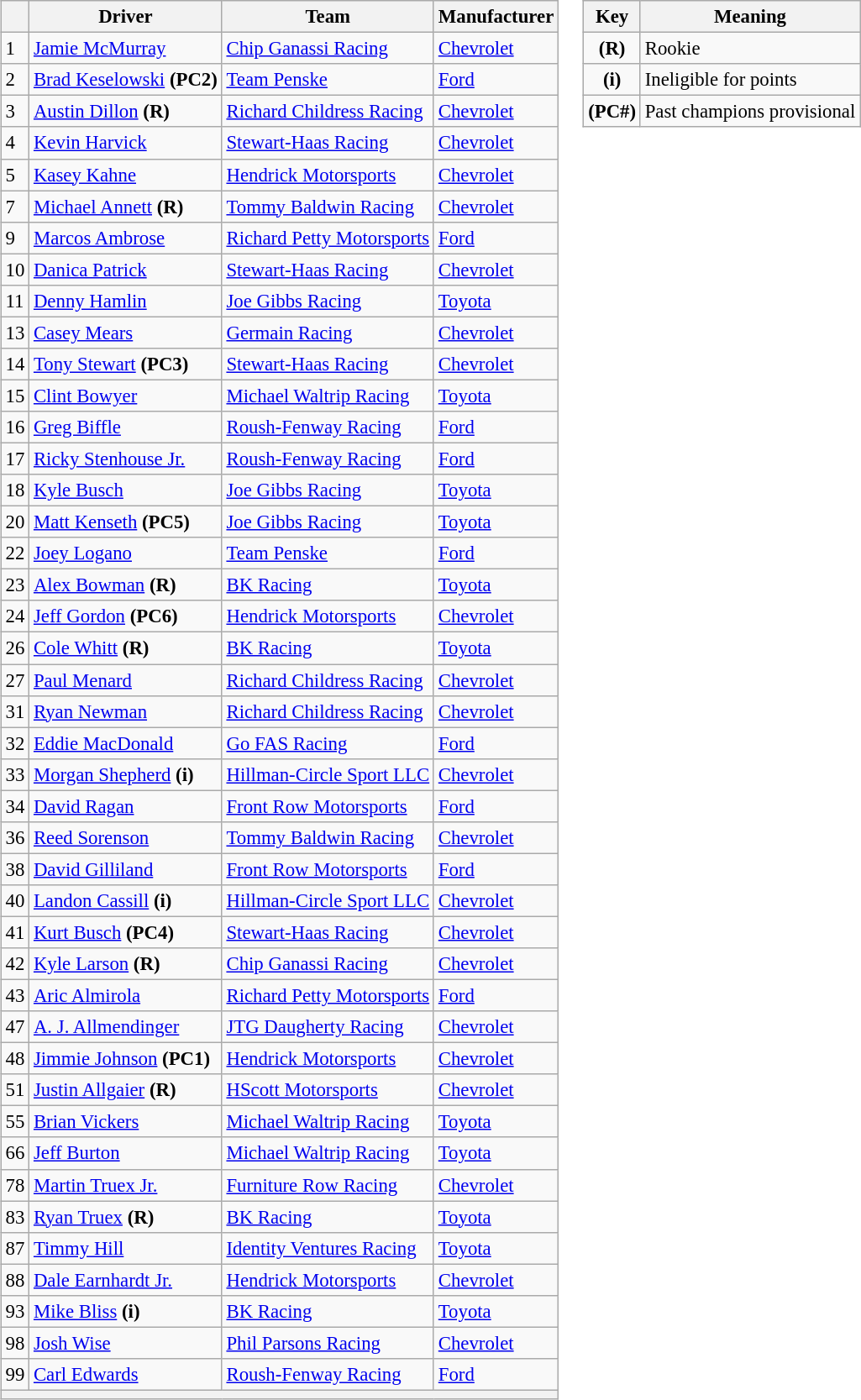<table>
<tr>
<td><br><table class="wikitable" style="font-size:95%">
<tr>
<th></th>
<th>Driver</th>
<th>Team</th>
<th>Manufacturer</th>
</tr>
<tr>
<td>1</td>
<td><a href='#'>Jamie McMurray</a></td>
<td><a href='#'>Chip Ganassi Racing</a></td>
<td><a href='#'>Chevrolet</a></td>
</tr>
<tr>
<td>2</td>
<td><a href='#'>Brad Keselowski</a> <strong>(PC2)</strong></td>
<td><a href='#'>Team Penske</a></td>
<td><a href='#'>Ford</a></td>
</tr>
<tr>
<td>3</td>
<td><a href='#'>Austin Dillon</a> <strong>(R)</strong></td>
<td><a href='#'>Richard Childress Racing</a></td>
<td><a href='#'>Chevrolet</a></td>
</tr>
<tr>
<td>4</td>
<td><a href='#'>Kevin Harvick</a></td>
<td><a href='#'>Stewart-Haas Racing</a></td>
<td><a href='#'>Chevrolet</a></td>
</tr>
<tr>
<td>5</td>
<td><a href='#'>Kasey Kahne</a></td>
<td><a href='#'>Hendrick Motorsports</a></td>
<td><a href='#'>Chevrolet</a></td>
</tr>
<tr>
<td>7</td>
<td><a href='#'>Michael Annett</a> <strong>(R)</strong></td>
<td><a href='#'>Tommy Baldwin Racing</a></td>
<td><a href='#'>Chevrolet</a></td>
</tr>
<tr>
<td>9</td>
<td><a href='#'>Marcos Ambrose</a></td>
<td><a href='#'>Richard Petty Motorsports</a></td>
<td><a href='#'>Ford</a></td>
</tr>
<tr>
<td>10</td>
<td><a href='#'>Danica Patrick</a></td>
<td><a href='#'>Stewart-Haas Racing</a></td>
<td><a href='#'>Chevrolet</a></td>
</tr>
<tr>
<td>11</td>
<td><a href='#'>Denny Hamlin</a></td>
<td><a href='#'>Joe Gibbs Racing</a></td>
<td><a href='#'>Toyota</a></td>
</tr>
<tr>
<td>13</td>
<td><a href='#'>Casey Mears</a></td>
<td><a href='#'>Germain Racing</a></td>
<td><a href='#'>Chevrolet</a></td>
</tr>
<tr>
<td>14</td>
<td><a href='#'>Tony Stewart</a> <strong>(PC3)</strong></td>
<td><a href='#'>Stewart-Haas Racing</a></td>
<td><a href='#'>Chevrolet</a></td>
</tr>
<tr>
<td>15</td>
<td><a href='#'>Clint Bowyer</a></td>
<td><a href='#'>Michael Waltrip Racing</a></td>
<td><a href='#'>Toyota</a></td>
</tr>
<tr>
<td>16</td>
<td><a href='#'>Greg Biffle</a></td>
<td><a href='#'>Roush-Fenway Racing</a></td>
<td><a href='#'>Ford</a></td>
</tr>
<tr>
<td>17</td>
<td><a href='#'>Ricky Stenhouse Jr.</a></td>
<td><a href='#'>Roush-Fenway Racing</a></td>
<td><a href='#'>Ford</a></td>
</tr>
<tr>
<td>18</td>
<td><a href='#'>Kyle Busch</a></td>
<td><a href='#'>Joe Gibbs Racing</a></td>
<td><a href='#'>Toyota</a></td>
</tr>
<tr>
<td>20</td>
<td><a href='#'>Matt Kenseth</a> <strong>(PC5)</strong></td>
<td><a href='#'>Joe Gibbs Racing</a></td>
<td><a href='#'>Toyota</a></td>
</tr>
<tr>
<td>22</td>
<td><a href='#'>Joey Logano</a></td>
<td><a href='#'>Team Penske</a></td>
<td><a href='#'>Ford</a></td>
</tr>
<tr>
<td>23</td>
<td><a href='#'>Alex Bowman</a> <strong>(R)</strong></td>
<td><a href='#'>BK Racing</a></td>
<td><a href='#'>Toyota</a></td>
</tr>
<tr>
<td>24</td>
<td><a href='#'>Jeff Gordon</a> <strong>(PC6)</strong></td>
<td><a href='#'>Hendrick Motorsports</a></td>
<td><a href='#'>Chevrolet</a></td>
</tr>
<tr>
<td>26</td>
<td><a href='#'>Cole Whitt</a> <strong>(R)</strong></td>
<td><a href='#'>BK Racing</a></td>
<td><a href='#'>Toyota</a></td>
</tr>
<tr>
<td>27</td>
<td><a href='#'>Paul Menard</a></td>
<td><a href='#'>Richard Childress Racing</a></td>
<td><a href='#'>Chevrolet</a></td>
</tr>
<tr>
<td>31</td>
<td><a href='#'>Ryan Newman</a></td>
<td><a href='#'>Richard Childress Racing</a></td>
<td><a href='#'>Chevrolet</a></td>
</tr>
<tr>
<td>32</td>
<td><a href='#'>Eddie MacDonald</a></td>
<td><a href='#'>Go FAS Racing</a></td>
<td><a href='#'>Ford</a></td>
</tr>
<tr>
<td>33</td>
<td><a href='#'>Morgan Shepherd</a> <strong>(i)</strong></td>
<td><a href='#'>Hillman-Circle Sport LLC</a></td>
<td><a href='#'>Chevrolet</a></td>
</tr>
<tr>
<td>34</td>
<td><a href='#'>David Ragan</a></td>
<td><a href='#'>Front Row Motorsports</a></td>
<td><a href='#'>Ford</a></td>
</tr>
<tr>
<td>36</td>
<td><a href='#'>Reed Sorenson</a></td>
<td><a href='#'>Tommy Baldwin Racing</a></td>
<td><a href='#'>Chevrolet</a></td>
</tr>
<tr>
<td>38</td>
<td><a href='#'>David Gilliland</a></td>
<td><a href='#'>Front Row Motorsports</a></td>
<td><a href='#'>Ford</a></td>
</tr>
<tr>
<td>40</td>
<td><a href='#'>Landon Cassill</a> <strong>(i)</strong></td>
<td><a href='#'>Hillman-Circle Sport LLC</a></td>
<td><a href='#'>Chevrolet</a></td>
</tr>
<tr>
<td>41</td>
<td><a href='#'>Kurt Busch</a> <strong>(PC4)</strong></td>
<td><a href='#'>Stewart-Haas Racing</a></td>
<td><a href='#'>Chevrolet</a></td>
</tr>
<tr>
<td>42</td>
<td><a href='#'>Kyle Larson</a> <strong>(R)</strong></td>
<td><a href='#'>Chip Ganassi Racing</a></td>
<td><a href='#'>Chevrolet</a></td>
</tr>
<tr>
<td>43</td>
<td><a href='#'>Aric Almirola</a></td>
<td><a href='#'>Richard Petty Motorsports</a></td>
<td><a href='#'>Ford</a></td>
</tr>
<tr>
<td>47</td>
<td><a href='#'>A. J. Allmendinger</a></td>
<td><a href='#'>JTG Daugherty Racing</a></td>
<td><a href='#'>Chevrolet</a></td>
</tr>
<tr>
<td>48</td>
<td><a href='#'>Jimmie Johnson</a> <strong>(PC1)</strong></td>
<td><a href='#'>Hendrick Motorsports</a></td>
<td><a href='#'>Chevrolet</a></td>
</tr>
<tr>
<td>51</td>
<td><a href='#'>Justin Allgaier</a> <strong>(R)</strong></td>
<td><a href='#'>HScott Motorsports</a></td>
<td><a href='#'>Chevrolet</a></td>
</tr>
<tr>
<td>55</td>
<td><a href='#'>Brian Vickers</a></td>
<td><a href='#'>Michael Waltrip Racing</a></td>
<td><a href='#'>Toyota</a></td>
</tr>
<tr>
<td>66</td>
<td><a href='#'>Jeff Burton</a></td>
<td><a href='#'>Michael Waltrip Racing</a></td>
<td><a href='#'>Toyota</a></td>
</tr>
<tr>
<td>78</td>
<td><a href='#'>Martin Truex Jr.</a></td>
<td><a href='#'>Furniture Row Racing</a></td>
<td><a href='#'>Chevrolet</a></td>
</tr>
<tr>
<td>83</td>
<td><a href='#'>Ryan Truex</a> <strong>(R)</strong></td>
<td><a href='#'>BK Racing</a></td>
<td><a href='#'>Toyota</a></td>
</tr>
<tr>
<td>87</td>
<td><a href='#'>Timmy Hill</a></td>
<td><a href='#'>Identity Ventures Racing</a></td>
<td><a href='#'>Toyota</a></td>
</tr>
<tr>
<td>88</td>
<td><a href='#'>Dale Earnhardt Jr.</a></td>
<td><a href='#'>Hendrick Motorsports</a></td>
<td><a href='#'>Chevrolet</a></td>
</tr>
<tr>
<td>93</td>
<td><a href='#'>Mike Bliss</a> <strong>(i)</strong></td>
<td><a href='#'>BK Racing</a></td>
<td><a href='#'>Toyota</a></td>
</tr>
<tr>
<td>98</td>
<td><a href='#'>Josh Wise</a></td>
<td><a href='#'>Phil Parsons Racing</a></td>
<td><a href='#'>Chevrolet</a></td>
</tr>
<tr>
<td>99</td>
<td><a href='#'>Carl Edwards</a></td>
<td><a href='#'>Roush-Fenway Racing</a></td>
<td><a href='#'>Ford</a></td>
</tr>
<tr>
<th colspan="4"></th>
</tr>
</table>
</td>
<td valign="top"><br><table align="right" class="wikitable" style="font-size: 95%;">
<tr>
<th>Key</th>
<th>Meaning</th>
</tr>
<tr>
<td align="center"><strong>(R)</strong></td>
<td>Rookie</td>
</tr>
<tr>
<td align="center"><strong>(i)</strong></td>
<td>Ineligible for points</td>
</tr>
<tr>
<td align="center"><strong>(PC#)</strong></td>
<td>Past champions provisional</td>
</tr>
</table>
</td>
</tr>
</table>
